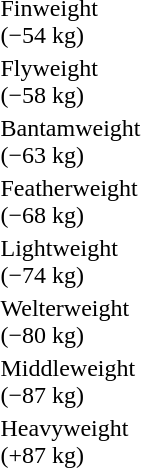<table>
<tr>
<td rowspan=2>Finweight<br>(−54 kg) </td>
<td rowspan=2></td>
<td rowspan=2></td>
<td></td>
</tr>
<tr>
<td></td>
</tr>
<tr>
<td rowspan=2>Flyweight<br>(−58 kg) </td>
<td rowspan=2></td>
<td rowspan=2></td>
<td></td>
</tr>
<tr>
<td></td>
</tr>
<tr>
<td rowspan=2>Bantamweight<br>(−63 kg) </td>
<td rowspan=2></td>
<td rowspan=2></td>
<td></td>
</tr>
<tr>
<td></td>
</tr>
<tr>
<td rowspan=2>Featherweight<br>(−68 kg) </td>
<td rowspan=2></td>
<td rowspan=2></td>
<td></td>
</tr>
<tr>
<td></td>
</tr>
<tr>
<td rowspan=2>Lightweight<br>(−74 kg) </td>
<td rowspan=2></td>
<td rowspan=2></td>
<td></td>
</tr>
<tr>
<td></td>
</tr>
<tr>
<td rowspan=2>Welterweight<br>(−80 kg) </td>
<td rowspan=2></td>
<td rowspan=2></td>
<td></td>
</tr>
<tr>
<td></td>
</tr>
<tr>
<td rowspan=2>Middleweight<br>(−87 kg) </td>
<td rowspan=2></td>
<td rowspan=2></td>
<td></td>
</tr>
<tr>
<td></td>
</tr>
<tr>
<td rowspan=2>Heavyweight<br>(+87 kg) </td>
<td rowspan=2></td>
<td rowspan=2></td>
<td></td>
</tr>
<tr>
<td></td>
</tr>
</table>
